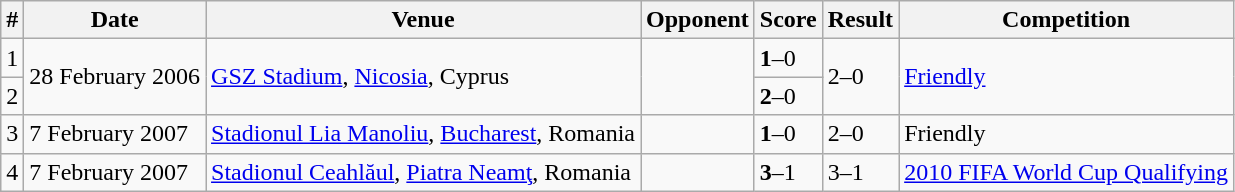<table class="wikitable sortable" style="font-size:100%">
<tr>
<th>#</th>
<th>Date</th>
<th>Venue</th>
<th>Opponent</th>
<th>Score</th>
<th>Result</th>
<th>Competition</th>
</tr>
<tr>
<td>1</td>
<td rowspan=2>28 February 2006</td>
<td rowspan=2><a href='#'>GSZ Stadium</a>, <a href='#'>Nicosia</a>, Cyprus</td>
<td rowspan=2></td>
<td><strong>1</strong>–0</td>
<td rowspan=2>2–0</td>
<td rowspan=2><a href='#'>Friendly</a></td>
</tr>
<tr>
<td>2</td>
<td><strong>2</strong>–0</td>
</tr>
<tr>
<td>3</td>
<td>7 February 2007</td>
<td><a href='#'>Stadionul Lia Manoliu</a>, <a href='#'>Bucharest</a>, Romania</td>
<td></td>
<td><strong>1</strong>–0</td>
<td>2–0</td>
<td>Friendly</td>
</tr>
<tr>
<td>4</td>
<td>7 February 2007</td>
<td><a href='#'>Stadionul Ceahlăul</a>, <a href='#'>Piatra Neamţ</a>, Romania</td>
<td></td>
<td><strong>3</strong>–1</td>
<td>3–1</td>
<td><a href='#'>2010 FIFA World Cup Qualifying</a></td>
</tr>
</table>
